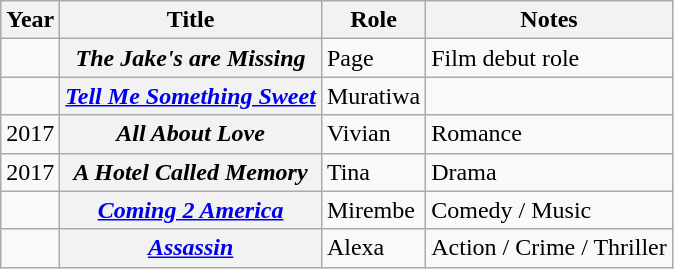<table class="wikitable plainrowheaders sortable">
<tr>
<th scope="col">Year</th>
<th scope="col">Title</th>
<th scope="col">Role</th>
<th scope="col" class="unsortable">Notes</th>
</tr>
<tr>
<td></td>
<th scope="row"><em>The Jake's are Missing</em></th>
<td>Page</td>
<td>Film debut role</td>
</tr>
<tr>
<td></td>
<th scope="row"><em><a href='#'>Tell Me Something Sweet</a></em></th>
<td>Muratiwa</td>
<td></td>
</tr>
<tr>
<td>2017</td>
<th><em>All About Love</em> </th>
<td>Vivian</td>
<td>Romance</td>
</tr>
<tr>
<td>2017</td>
<th><em>A Hotel Called Memory</em> </th>
<td>Tina</td>
<td>Drama</td>
</tr>
<tr>
<td></td>
<th scope="row"><em><a href='#'>Coming 2 America</a></em></th>
<td>Mirembe</td>
<td>Comedy / Music</td>
</tr>
<tr>
<td></td>
<th scope="row"><em><a href='#'>Assassin</a></em></th>
<td>Alexa</td>
<td>Action / Crime / Thriller</td>
</tr>
</table>
